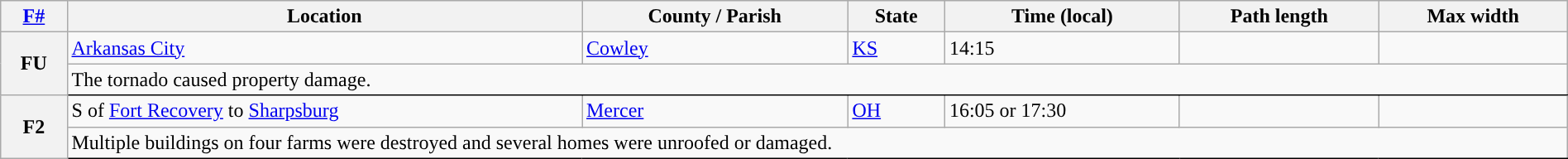<table class="wikitable sortable" style="width:100%;">
<tr>
<th scope="col" align="center"><a href='#'>F#</a><br></th>
<th scope="col" align="center" class="unsortable">Location</th>
<th scope="col" align="center" class="unsortable">County / Parish</th>
<th scope="col" align="center">State</th>
<th scope="col" align="center">Time (local)</th>
<th scope="col" align="center">Path length</th>
<th scope="col" align="center">Max width</th>
</tr>
<tr>
<th scope="row" rowspan="2" style="background-color:#">FU</th>
<td><a href='#'>Arkansas City</a></td>
<td><a href='#'>Cowley</a></td>
<td><a href='#'>KS</a></td>
<td>14:15</td>
<td></td>
<td></td>
</tr>
<tr class="expand-child">
<td colspan="6" style="border-bottom: 1px solid black;">The tornado caused property damage.</td>
</tr>
<tr>
<th scope="row" rowspan="2" style="background-color:#">F2</th>
<td>S of <a href='#'>Fort Recovery</a> to <a href='#'>Sharpsburg</a></td>
<td><a href='#'>Mercer</a></td>
<td><a href='#'>OH</a></td>
<td>16:05 or 17:30</td>
<td></td>
<td></td>
</tr>
<tr class="expand-child">
<td colspan="6" style="border-bottom: 1px solid black;">Multiple buildings on four farms were destroyed and several homes were unroofed or damaged.</td>
</tr>
</table>
